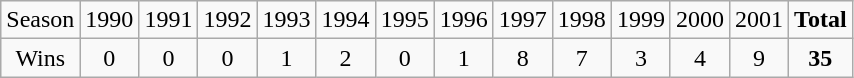<table class="wikitable sortable">
<tr>
<td>Season</td>
<td>1990</td>
<td>1991</td>
<td>1992</td>
<td>1993</td>
<td>1994</td>
<td>1995</td>
<td>1996</td>
<td>1997</td>
<td>1998</td>
<td>1999</td>
<td>2000</td>
<td>2001</td>
<td><strong>Total</strong></td>
</tr>
<tr align=center>
<td>Wins</td>
<td>0</td>
<td>0</td>
<td>0</td>
<td>1</td>
<td>2</td>
<td>0</td>
<td>1</td>
<td>8</td>
<td>7</td>
<td>3</td>
<td>4</td>
<td>9</td>
<td><strong>35</strong></td>
</tr>
</table>
